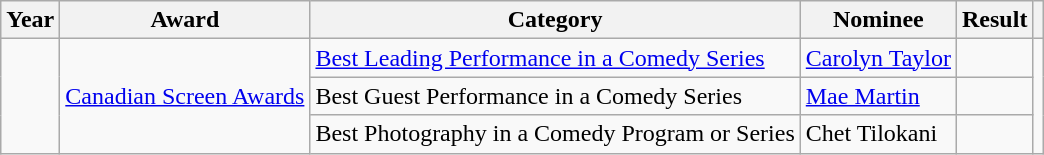<table class="wikitable sortable">
<tr>
<th>Year</th>
<th>Award</th>
<th>Category</th>
<th>Nominee</th>
<th>Result</th>
<th></th>
</tr>
<tr>
<td rowspan="3"></td>
<td rowspan="3"><a href='#'>Canadian Screen Awards</a></td>
<td><a href='#'>Best Leading Performance in a Comedy Series</a></td>
<td><a href='#'>Carolyn Taylor</a></td>
<td></td>
<td rowspan="100" align="center"></td>
</tr>
<tr>
<td>Best Guest Performance in a Comedy Series</td>
<td><a href='#'>Mae Martin</a></td>
<td></td>
</tr>
<tr>
<td>Best Photography in a Comedy Program or Series</td>
<td>Chet Tilokani</td>
<td></td>
</tr>
</table>
